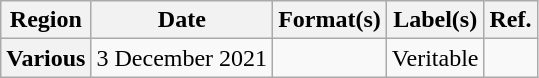<table class="wikitable plainrowheaders">
<tr>
<th scope="col">Region</th>
<th scope="col">Date</th>
<th scope="col">Format(s)</th>
<th scope="col">Label(s)</th>
<th scope="col">Ref.</th>
</tr>
<tr>
<th scope="row">Various</th>
<td>3 December 2021</td>
<td></td>
<td>Veritable</td>
<td></td>
</tr>
</table>
